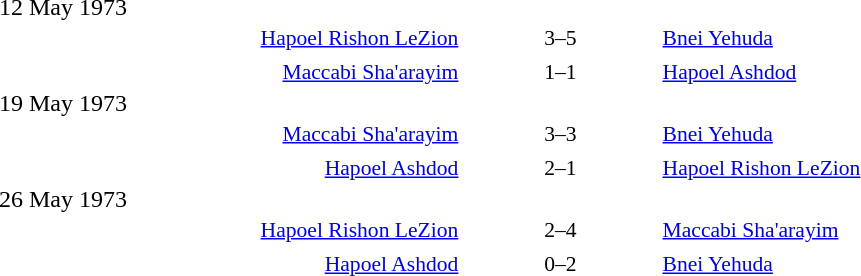<table style="width:70%;" cellspacing="1">
<tr>
<th width=35%></th>
<th width=15%></th>
<th></th>
</tr>
<tr>
<td>12 May 1973</td>
</tr>
<tr style=font-size:90%>
<td align=right><a href='#'>Hapoel Rishon LeZion</a></td>
<td align=center>3–5</td>
<td><a href='#'>Bnei Yehuda</a></td>
</tr>
<tr>
<td></td>
</tr>
<tr style=font-size:90%>
<td align=right><a href='#'>Maccabi Sha'arayim</a></td>
<td align=center>1–1</td>
<td><a href='#'>Hapoel Ashdod</a></td>
</tr>
<tr>
<td>19 May 1973</td>
</tr>
<tr style=font-size:90%>
<td align=right><a href='#'>Maccabi Sha'arayim</a></td>
<td align=center>3–3</td>
<td><a href='#'>Bnei Yehuda</a></td>
</tr>
<tr>
<td></td>
</tr>
<tr style=font-size:90%>
<td align=right><a href='#'>Hapoel Ashdod</a></td>
<td align=center>2–1</td>
<td><a href='#'>Hapoel Rishon LeZion</a></td>
</tr>
<tr>
<td>26 May 1973</td>
</tr>
<tr style=font-size:90%>
<td align=right><a href='#'>Hapoel Rishon LeZion</a></td>
<td align=center>2–4</td>
<td><a href='#'>Maccabi Sha'arayim</a></td>
</tr>
<tr>
<td></td>
</tr>
<tr style=font-size:90%>
<td align=right><a href='#'>Hapoel Ashdod</a></td>
<td align=center>0–2</td>
<td><a href='#'>Bnei Yehuda</a></td>
</tr>
<tr>
</tr>
</table>
